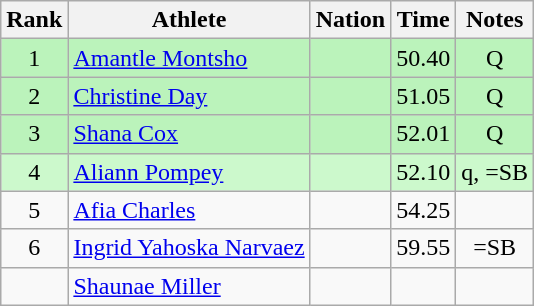<table class="wikitable sortable" style="text-align:center">
<tr>
<th>Rank</th>
<th>Athlete</th>
<th>Nation</th>
<th>Time</th>
<th>Notes</th>
</tr>
<tr bgcolor=#bbf3bb>
<td>1</td>
<td align=left><a href='#'>Amantle Montsho</a></td>
<td align=left></td>
<td>50.40</td>
<td>Q</td>
</tr>
<tr bgcolor=#bbf3bb>
<td>2</td>
<td align=left><a href='#'>Christine Day</a></td>
<td align=left></td>
<td>51.05</td>
<td>Q</td>
</tr>
<tr bgcolor=#bbf3bb>
<td>3</td>
<td align=left><a href='#'>Shana Cox</a></td>
<td align=left></td>
<td>52.01</td>
<td>Q</td>
</tr>
<tr bgcolor=#ccf9cc>
<td>4</td>
<td align=left><a href='#'>Aliann Pompey</a></td>
<td align=left></td>
<td>52.10</td>
<td>q, =SB</td>
</tr>
<tr>
<td>5</td>
<td align=left><a href='#'>Afia Charles</a></td>
<td align=left></td>
<td>54.25</td>
<td></td>
</tr>
<tr>
<td>6</td>
<td align=left><a href='#'>Ingrid Yahoska Narvaez</a></td>
<td align=left></td>
<td>59.55</td>
<td>=SB</td>
</tr>
<tr>
<td></td>
<td align=left><a href='#'>Shaunae Miller</a></td>
<td align=left></td>
<td></td>
<td></td>
</tr>
</table>
